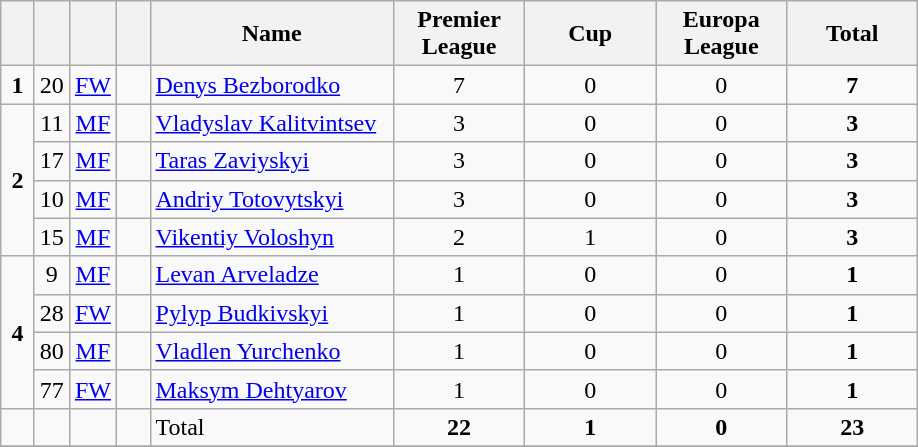<table class="wikitable" style="text-align:center">
<tr>
<th width=15></th>
<th width=15></th>
<th width=15></th>
<th width=15></th>
<th width=155>Name</th>
<th width=80><strong>Premier League</strong></th>
<th width=80><strong>Cup</strong></th>
<th width=80><strong>Europa League</strong></th>
<th width=80>Total</th>
</tr>
<tr>
<td><strong>1</strong></td>
<td>20</td>
<td><a href='#'>FW</a></td>
<td></td>
<td align=left><a href='#'>Denys Bezborodko</a></td>
<td>7</td>
<td>0</td>
<td>0</td>
<td><strong>7</strong></td>
</tr>
<tr>
<td rowspan=4><strong>2</strong></td>
<td>11</td>
<td><a href='#'>MF</a></td>
<td></td>
<td align=left><a href='#'>Vladyslav Kalitvintsev</a></td>
<td>3</td>
<td>0</td>
<td>0</td>
<td><strong>3</strong></td>
</tr>
<tr>
<td>17</td>
<td><a href='#'>MF</a></td>
<td></td>
<td align=left><a href='#'>Taras Zaviyskyi</a></td>
<td>3</td>
<td>0</td>
<td>0</td>
<td><strong>3</strong></td>
</tr>
<tr>
<td>10</td>
<td><a href='#'>MF</a></td>
<td></td>
<td align=left><a href='#'>Andriy Totovytskyi</a></td>
<td>3</td>
<td>0</td>
<td>0</td>
<td><strong>3</strong></td>
</tr>
<tr>
<td>15</td>
<td><a href='#'>MF</a></td>
<td></td>
<td align=left><a href='#'>Vikentiy Voloshyn</a></td>
<td>2</td>
<td>1</td>
<td>0</td>
<td><strong>3</strong></td>
</tr>
<tr>
<td rowspan=4><strong>4</strong></td>
<td>9</td>
<td><a href='#'>MF</a></td>
<td></td>
<td align=left><a href='#'>Levan Arveladze</a></td>
<td>1</td>
<td>0</td>
<td>0</td>
<td><strong>1</strong></td>
</tr>
<tr>
<td>28</td>
<td><a href='#'>FW</a></td>
<td></td>
<td align=left><a href='#'>Pylyp Budkivskyi</a></td>
<td>1</td>
<td>0</td>
<td>0</td>
<td><strong>1</strong></td>
</tr>
<tr>
<td>80</td>
<td><a href='#'>MF</a></td>
<td></td>
<td align=left><a href='#'>Vladlen Yurchenko</a></td>
<td>1</td>
<td>0</td>
<td>0</td>
<td><strong>1</strong></td>
</tr>
<tr>
<td>77</td>
<td><a href='#'>FW</a></td>
<td></td>
<td align=left><a href='#'>Maksym Dehtyarov</a></td>
<td>1</td>
<td>0</td>
<td>0</td>
<td><strong>1</strong></td>
</tr>
<tr>
<td></td>
<td></td>
<td></td>
<td></td>
<td align=left>Total</td>
<td><strong>22</strong></td>
<td><strong>1</strong></td>
<td><strong>0</strong></td>
<td><strong>23</strong></td>
</tr>
<tr>
</tr>
</table>
